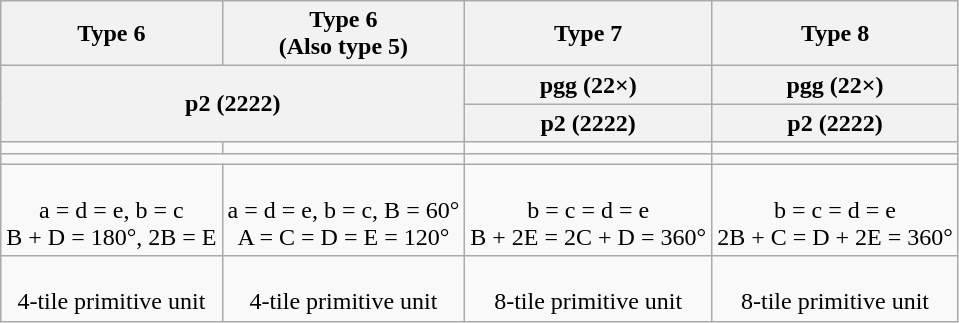<table class=wikitable>
<tr>
<th>Type 6</th>
<th>Type 6<br>(Also type 5)</th>
<th>Type 7</th>
<th>Type 8</th>
</tr>
<tr>
<th colspan=2 rowspan=2>p2 (2222)</th>
<th>pgg (22×)</th>
<th>pgg (22×)</th>
</tr>
<tr>
<th>p2 (2222)</th>
<th>p2 (2222)</th>
</tr>
<tr align=center>
<td></td>
<td></td>
<td></td>
<td></td>
</tr>
<tr align=center>
<td colspan=2></td>
<td></td>
<td colspan=2></td>
</tr>
<tr align=center>
<td><br>a = d = e, b = c<br>B + D = 180°, 2B = E</td>
<td><br>a = d = e, b = c, B = 60°<br>A = C = D = E = 120°</td>
<td><br>b = c = d = e<br>B + 2E = 2C + D = 360°</td>
<td><br>b = c = d = e<br> 2B + C = D + 2E = 360°</td>
</tr>
<tr align=center>
<td><br>4-tile primitive unit</td>
<td><br>4-tile primitive unit</td>
<td><br>8-tile primitive unit</td>
<td><br>8-tile primitive unit</td>
</tr>
</table>
